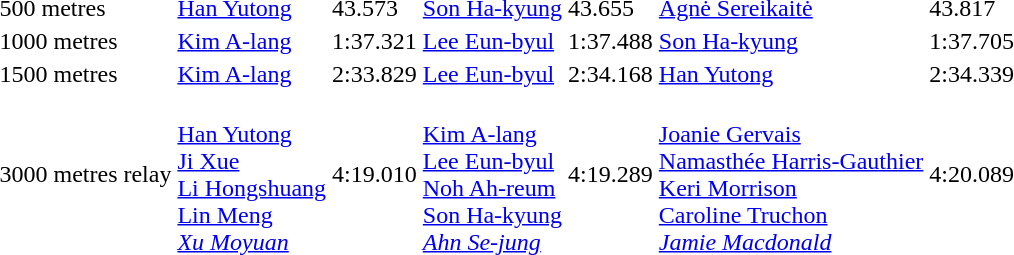<table>
<tr>
<td>500 metres<br></td>
<td> <a href='#'>Han Yutong</a></td>
<td>43.573</td>
<td> <a href='#'>Son Ha-kyung</a></td>
<td>43.655</td>
<td> <a href='#'>Agnė Sereikaitė</a></td>
<td>43.817</td>
</tr>
<tr>
<td>1000 metres<br></td>
<td> <a href='#'>Kim A-lang</a></td>
<td>1:37.321</td>
<td> <a href='#'>Lee Eun-byul</a></td>
<td>1:37.488</td>
<td> <a href='#'>Son Ha-kyung</a></td>
<td>1:37.705</td>
</tr>
<tr>
<td>1500 metres<br></td>
<td> <a href='#'>Kim A-lang</a></td>
<td>2:33.829</td>
<td> <a href='#'>Lee Eun-byul</a></td>
<td>2:34.168</td>
<td> <a href='#'>Han Yutong</a></td>
<td>2:34.339</td>
</tr>
<tr>
<td>3000 metres relay<br></td>
<td><br><a href='#'>Han Yutong</a><br><a href='#'>Ji Xue</a><br><a href='#'>Li Hongshuang</a><br><a href='#'>Lin Meng</a><br><em><a href='#'>Xu Moyuan</a></em></td>
<td>4:19.010</td>
<td><br><a href='#'>Kim A-lang</a><br><a href='#'>Lee Eun-byul</a><br><a href='#'>Noh Ah-reum</a><br><a href='#'>Son Ha-kyung</a><br><em><a href='#'>Ahn Se-jung</a></em></td>
<td>4:19.289</td>
<td><br><a href='#'>Joanie Gervais</a><br><a href='#'>Namasthée Harris-Gauthier</a><br><a href='#'>Keri Morrison</a><br><a href='#'>Caroline Truchon</a><br><em><a href='#'>Jamie Macdonald</a></em></td>
<td>4:20.089</td>
</tr>
</table>
